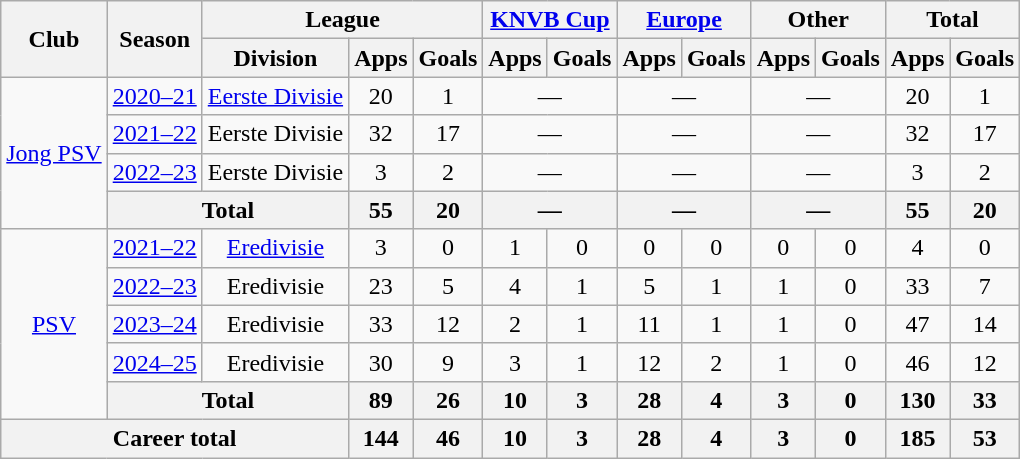<table class="wikitable" style="text-align: center;">
<tr>
<th rowspan="2">Club</th>
<th rowspan="2">Season</th>
<th colspan="3">League</th>
<th colspan="2"><a href='#'>KNVB Cup</a></th>
<th colspan="2"><a href='#'>Europe</a></th>
<th colspan="2">Other</th>
<th colspan="2">Total</th>
</tr>
<tr>
<th>Division</th>
<th>Apps</th>
<th>Goals</th>
<th>Apps</th>
<th>Goals</th>
<th>Apps</th>
<th>Goals</th>
<th>Apps</th>
<th>Goals</th>
<th>Apps</th>
<th>Goals</th>
</tr>
<tr>
<td rowspan="4"><a href='#'>Jong PSV</a></td>
<td><a href='#'>2020–21</a></td>
<td><a href='#'>Eerste Divisie</a></td>
<td>20</td>
<td>1</td>
<td colspan="2">—</td>
<td colspan="2">—</td>
<td colspan="2">—</td>
<td>20</td>
<td>1</td>
</tr>
<tr>
<td><a href='#'>2021–22</a></td>
<td>Eerste Divisie</td>
<td>32</td>
<td>17</td>
<td colspan="2">—</td>
<td colspan="2">—</td>
<td colspan="2">—</td>
<td>32</td>
<td>17</td>
</tr>
<tr>
<td><a href='#'>2022–23</a></td>
<td>Eerste Divisie</td>
<td>3</td>
<td>2</td>
<td colspan="2">—</td>
<td colspan="2">—</td>
<td colspan="2">—</td>
<td>3</td>
<td>2</td>
</tr>
<tr>
<th colspan="2">Total</th>
<th>55</th>
<th>20</th>
<th colspan="2">—</th>
<th colspan="2">—</th>
<th colspan="2">—</th>
<th>55</th>
<th>20</th>
</tr>
<tr>
<td rowspan="5"><a href='#'>PSV</a></td>
<td><a href='#'>2021–22</a></td>
<td><a href='#'>Eredivisie</a></td>
<td>3</td>
<td>0</td>
<td>1</td>
<td>0</td>
<td>0</td>
<td>0</td>
<td>0</td>
<td>0</td>
<td>4</td>
<td>0</td>
</tr>
<tr>
<td><a href='#'>2022–23</a></td>
<td>Eredivisie</td>
<td>23</td>
<td>5</td>
<td>4</td>
<td>1</td>
<td>5</td>
<td>1</td>
<td>1</td>
<td>0</td>
<td>33</td>
<td>7</td>
</tr>
<tr>
<td><a href='#'>2023–24</a></td>
<td>Eredivisie</td>
<td>33</td>
<td>12</td>
<td>2</td>
<td>1</td>
<td>11</td>
<td>1</td>
<td>1</td>
<td>0</td>
<td>47</td>
<td>14</td>
</tr>
<tr>
<td><a href='#'>2024–25</a></td>
<td>Eredivisie</td>
<td>30</td>
<td>9</td>
<td>3</td>
<td>1</td>
<td>12</td>
<td>2</td>
<td>1</td>
<td>0</td>
<td>46</td>
<td>12</td>
</tr>
<tr>
<th colspan="2">Total</th>
<th>89</th>
<th>26</th>
<th>10</th>
<th>3</th>
<th>28</th>
<th>4</th>
<th>3</th>
<th>0</th>
<th>130</th>
<th>33</th>
</tr>
<tr>
<th colspan="3">Career total</th>
<th>144</th>
<th>46</th>
<th>10</th>
<th>3</th>
<th>28</th>
<th>4</th>
<th>3</th>
<th>0</th>
<th>185</th>
<th>53</th>
</tr>
</table>
